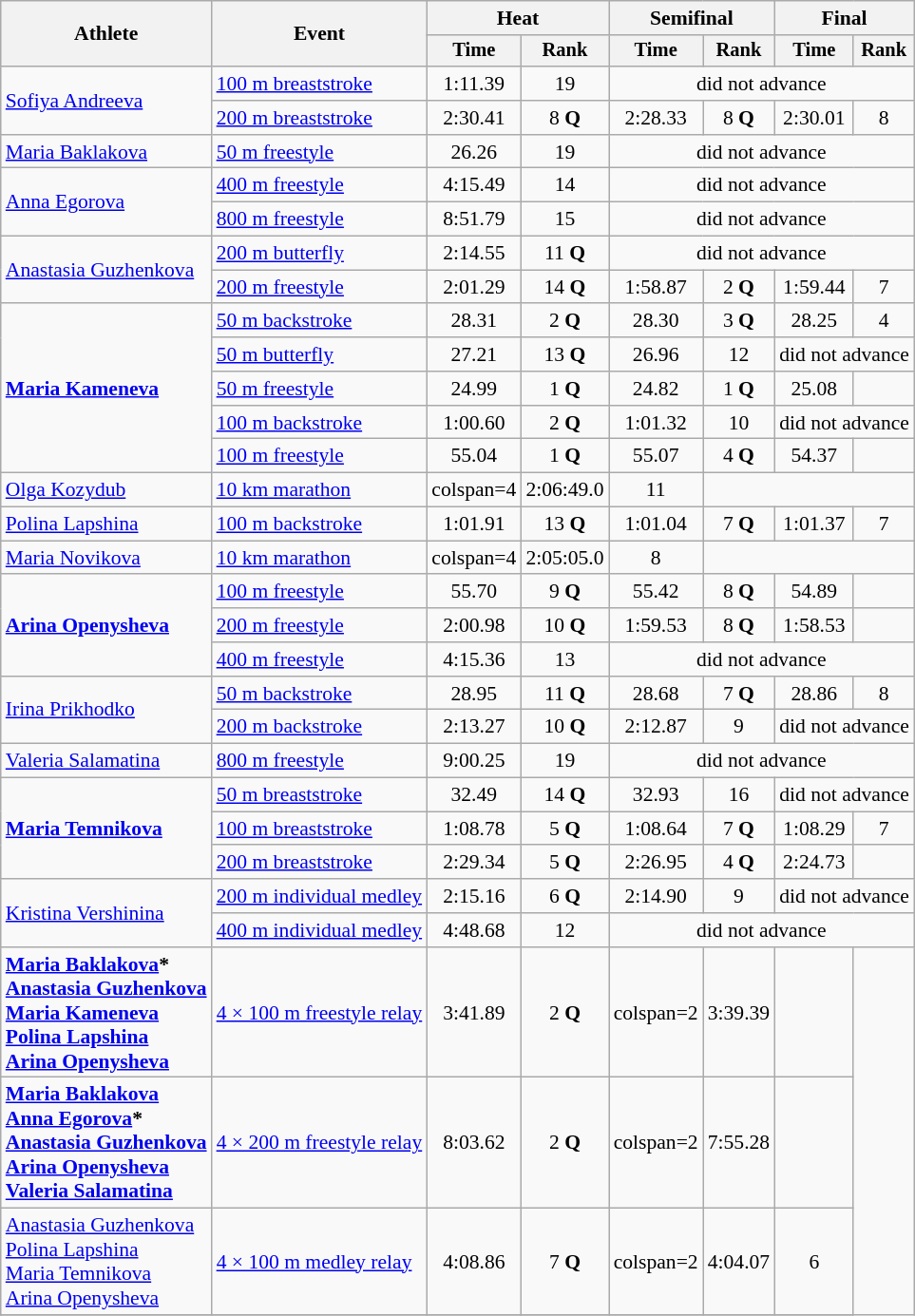<table class="wikitable" style="text-align:center; font-size:90%">
<tr>
<th rowspan=2>Athlete</th>
<th rowspan=2>Event</th>
<th colspan=2>Heat</th>
<th colspan=2>Semifinal</th>
<th colspan=2>Final</th>
</tr>
<tr style="font-size:95%">
<th>Time</th>
<th>Rank</th>
<th>Time</th>
<th>Rank</th>
<th>Time</th>
<th>Rank</th>
</tr>
<tr>
<td align=left rowspan=2><a href='#'>Sofiya Andreeva</a></td>
<td align=left><a href='#'>100 m breaststroke</a></td>
<td>1:11.39</td>
<td>19</td>
<td colspan=4>did not advance</td>
</tr>
<tr>
<td align=left><a href='#'>200 m breaststroke</a></td>
<td>2:30.41</td>
<td>8 <strong>Q</strong></td>
<td>2:28.33</td>
<td>8 <strong>Q</strong></td>
<td>2:30.01</td>
<td>8</td>
</tr>
<tr>
<td align=left><a href='#'>Maria Baklakova</a></td>
<td align=left><a href='#'>50 m freestyle</a></td>
<td>26.26</td>
<td>19</td>
<td colspan=4>did not advance</td>
</tr>
<tr>
<td align=left rowspan=2><a href='#'>Anna Egorova</a></td>
<td align=left><a href='#'>400 m freestyle</a></td>
<td>4:15.49</td>
<td>14</td>
<td colspan=4>did not advance</td>
</tr>
<tr>
<td align=left><a href='#'>800 m freestyle</a></td>
<td>8:51.79</td>
<td>15</td>
<td colspan=4>did not advance</td>
</tr>
<tr>
<td align=left rowspan=2><a href='#'>Anastasia Guzhenkova</a></td>
<td align=left><a href='#'>200 m butterfly</a></td>
<td>2:14.55</td>
<td>11 <strong>Q</strong></td>
<td colspan=4>did not advance</td>
</tr>
<tr>
<td align=left><a href='#'>200 m freestyle</a></td>
<td>2:01.29</td>
<td>14 <strong>Q</strong></td>
<td>1:58.87</td>
<td>2 <strong>Q</strong></td>
<td>1:59.44</td>
<td>7</td>
</tr>
<tr>
<td align=left rowspan=5><strong><a href='#'>Maria Kameneva</a></strong></td>
<td align=left><a href='#'>50 m backstroke</a></td>
<td>28.31</td>
<td>2 <strong>Q</strong></td>
<td>28.30</td>
<td>3 <strong>Q</strong></td>
<td>28.25</td>
<td>4</td>
</tr>
<tr>
<td align=left><a href='#'>50 m butterfly</a></td>
<td>27.21</td>
<td>13 <strong>Q</strong></td>
<td>26.96</td>
<td>12</td>
<td colspan=2>did not advance</td>
</tr>
<tr>
<td align=left><a href='#'>50 m freestyle</a></td>
<td>24.99</td>
<td>1 <strong>Q</strong></td>
<td>24.82</td>
<td>1 <strong>Q</strong></td>
<td>25.08</td>
<td></td>
</tr>
<tr>
<td align=left><a href='#'>100 m backstroke</a></td>
<td>1:00.60</td>
<td>2 <strong>Q</strong></td>
<td>1:01.32</td>
<td>10</td>
<td colspan=2>did not advance</td>
</tr>
<tr>
<td align=left><a href='#'>100 m freestyle</a></td>
<td>55.04</td>
<td>1 <strong>Q</strong></td>
<td>55.07</td>
<td>4 <strong>Q</strong></td>
<td>54.37</td>
<td></td>
</tr>
<tr>
<td align=left><a href='#'>Olga Kozydub</a></td>
<td align=left><a href='#'>10 km marathon</a></td>
<td>colspan=4 </td>
<td>2:06:49.0</td>
<td>11</td>
</tr>
<tr>
<td align=left><a href='#'>Polina Lapshina</a></td>
<td align=left><a href='#'>100 m backstroke</a></td>
<td>1:01.91</td>
<td>13 <strong>Q</strong></td>
<td>1:01.04</td>
<td>7 <strong>Q</strong></td>
<td>1:01.37</td>
<td>7</td>
</tr>
<tr>
<td align=left><a href='#'>Maria Novikova</a></td>
<td align=left><a href='#'>10 km marathon</a></td>
<td>colspan=4 </td>
<td>2:05:05.0</td>
<td>8</td>
</tr>
<tr>
<td align=left rowspan=3><strong><a href='#'>Arina Openysheva</a></strong></td>
<td align=left><a href='#'>100 m freestyle</a></td>
<td>55.70</td>
<td>9 <strong>Q</strong></td>
<td>55.42</td>
<td>8 <strong>Q</strong></td>
<td>54.89</td>
<td></td>
</tr>
<tr>
<td align=left><a href='#'>200 m freestyle</a></td>
<td>2:00.98</td>
<td>10 <strong>Q</strong></td>
<td>1:59.53</td>
<td>8 <strong>Q</strong></td>
<td>1:58.53</td>
<td></td>
</tr>
<tr>
<td align=left><a href='#'>400 m freestyle</a></td>
<td>4:15.36</td>
<td>13</td>
<td colspan=4>did not advance</td>
</tr>
<tr>
<td align=left rowspan=2><a href='#'>Irina Prikhodko</a></td>
<td align=left><a href='#'>50 m backstroke</a></td>
<td>28.95</td>
<td>11 <strong>Q</strong></td>
<td>28.68</td>
<td>7 <strong>Q</strong></td>
<td>28.86</td>
<td>8</td>
</tr>
<tr>
<td align=left><a href='#'>200 m backstroke</a></td>
<td>2:13.27</td>
<td>10 <strong>Q</strong></td>
<td>2:12.87</td>
<td>9</td>
<td colspan=2>did not advance</td>
</tr>
<tr>
<td align=left><a href='#'>Valeria Salamatina</a></td>
<td align=left><a href='#'>800 m freestyle</a></td>
<td>9:00.25</td>
<td>19</td>
<td colspan=4>did not advance</td>
</tr>
<tr>
<td align=left rowspan=3><strong><a href='#'>Maria Temnikova</a></strong></td>
<td align=left><a href='#'>50 m breaststroke</a></td>
<td>32.49</td>
<td>14 <strong>Q</strong></td>
<td>32.93</td>
<td>16</td>
<td colspan=2>did not advance</td>
</tr>
<tr>
<td align=left><a href='#'>100 m breaststroke</a></td>
<td>1:08.78</td>
<td>5 <strong>Q</strong></td>
<td>1:08.64</td>
<td>7 <strong>Q</strong></td>
<td>1:08.29</td>
<td>7</td>
</tr>
<tr>
<td align=left><a href='#'>200 m breaststroke</a></td>
<td>2:29.34</td>
<td>5 <strong>Q</strong></td>
<td>2:26.95</td>
<td>4 <strong>Q</strong></td>
<td>2:24.73</td>
<td></td>
</tr>
<tr>
<td align=left rowspan=2><a href='#'>Kristina Vershinina</a></td>
<td align=left><a href='#'>200 m individual medley</a></td>
<td>2:15.16</td>
<td>6 <strong>Q</strong></td>
<td>2:14.90</td>
<td>9</td>
<td colspan=2>did not advance</td>
</tr>
<tr>
<td align=left><a href='#'>400 m individual medley</a></td>
<td>4:48.68</td>
<td>12</td>
<td colspan=4>did not advance</td>
</tr>
<tr>
<td align=left><strong><a href='#'>Maria Baklakova</a>*<br><a href='#'>Anastasia Guzhenkova</a><br><a href='#'>Maria Kameneva</a><br><a href='#'>Polina Lapshina</a><br><a href='#'>Arina Openysheva</a></strong></td>
<td align=left><a href='#'>4 × 100 m freestyle relay</a></td>
<td>3:41.89</td>
<td>2 <strong>Q</strong></td>
<td>colspan=2 </td>
<td>3:39.39</td>
<td></td>
</tr>
<tr>
<td align=left><strong><a href='#'>Maria Baklakova</a><br><a href='#'>Anna Egorova</a>*<br><a href='#'>Anastasia Guzhenkova</a><br><a href='#'>Arina Openysheva</a><br><a href='#'>Valeria Salamatina</a></strong></td>
<td align=left><a href='#'>4 × 200 m freestyle relay</a></td>
<td>8:03.62</td>
<td>2 <strong>Q</strong></td>
<td>colspan=2 </td>
<td>7:55.28</td>
<td></td>
</tr>
<tr>
<td align=left><a href='#'>Anastasia Guzhenkova</a><br><a href='#'>Polina Lapshina</a><br><a href='#'>Maria Temnikova</a><br><a href='#'>Arina Openysheva</a></td>
<td align=left><a href='#'>4 × 100 m medley relay</a></td>
<td>4:08.86</td>
<td>7 <strong>Q</strong></td>
<td>colspan=2 </td>
<td>4:04.07</td>
<td>6</td>
</tr>
<tr>
</tr>
</table>
